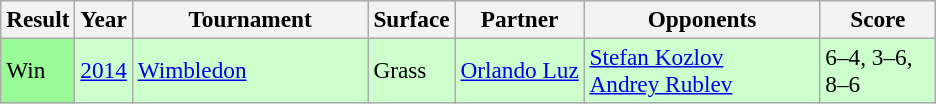<table class="sortable wikitable" style=font-size:97%>
<tr>
<th>Result</th>
<th>Year</th>
<th width=150>Tournament</th>
<th>Surface</th>
<th>Partner</th>
<th width=150>Opponents</th>
<th width=70>Score</th>
</tr>
<tr style="background:#ccffcc;">
<td style="background:#98fb98;">Win</td>
<td><a href='#'>2014</a></td>
<td><a href='#'>Wimbledon</a></td>
<td>Grass</td>
<td> <a href='#'>Orlando Luz</a></td>
<td> <a href='#'>Stefan Kozlov</a> <br>  <a href='#'>Andrey Rublev</a></td>
<td>6–4, 3–6, 8–6</td>
</tr>
</table>
